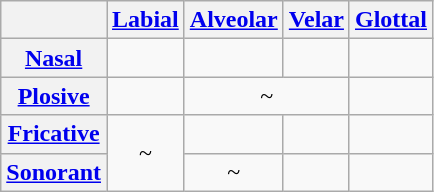<table class="wikitable" style="text-align:center;">
<tr>
<th></th>
<th><a href='#'>Labial</a></th>
<th><a href='#'>Alveolar</a></th>
<th><a href='#'>Velar</a></th>
<th><a href='#'>Glottal</a></th>
</tr>
<tr>
<th><a href='#'>Nasal</a></th>
<td></td>
<td></td>
<td></td>
<td></td>
</tr>
<tr>
<th><a href='#'>Plosive</a></th>
<td></td>
<td colspan="2"> ~ </td>
<td></td>
</tr>
<tr>
<th><a href='#'>Fricative</a></th>
<td rowspan="2"> ~ </td>
<td></td>
<td></td>
<td></td>
</tr>
<tr>
<th><a href='#'>Sonorant</a></th>
<td> ~ </td>
<td></td>
<td></td>
</tr>
</table>
